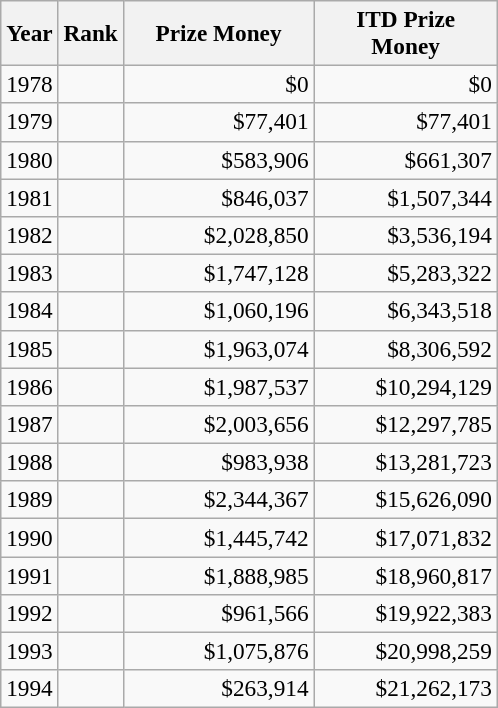<table class="sortable wikitable" style=font-size:97%;text-align:right>
<tr>
<th>Year</th>
<th>Rank</th>
<th style="width:120px;">Prize Money</th>
<th width=115>ITD Prize Money</th>
</tr>
<tr>
<td>1978</td>
<td></td>
<td>$0</td>
<td>$0</td>
</tr>
<tr>
<td>1979</td>
<td></td>
<td>$77,401</td>
<td>$77,401</td>
</tr>
<tr>
<td>1980</td>
<td></td>
<td>$583,906</td>
<td>$661,307</td>
</tr>
<tr>
<td>1981</td>
<td></td>
<td>$846,037</td>
<td>$1,507,344</td>
</tr>
<tr>
<td>1982</td>
<td></td>
<td>$2,028,850</td>
<td>$3,536,194</td>
</tr>
<tr>
<td>1983</td>
<td></td>
<td>$1,747,128</td>
<td>$5,283,322</td>
</tr>
<tr>
<td>1984</td>
<td></td>
<td>$1,060,196</td>
<td>$6,343,518</td>
</tr>
<tr>
<td>1985</td>
<td></td>
<td>$1,963,074</td>
<td>$8,306,592</td>
</tr>
<tr>
<td>1986</td>
<td></td>
<td>$1,987,537</td>
<td>$10,294,129</td>
</tr>
<tr>
<td>1987</td>
<td></td>
<td>$2,003,656</td>
<td>$12,297,785</td>
</tr>
<tr>
<td>1988</td>
<td></td>
<td>$983,938</td>
<td>$13,281,723</td>
</tr>
<tr>
<td>1989</td>
<td></td>
<td>$2,344,367</td>
<td>$15,626,090</td>
</tr>
<tr>
<td>1990</td>
<td></td>
<td>$1,445,742</td>
<td>$17,071,832</td>
</tr>
<tr>
<td>1991</td>
<td></td>
<td>$1,888,985</td>
<td>$18,960,817</td>
</tr>
<tr>
<td>1992</td>
<td></td>
<td>$961,566</td>
<td>$19,922,383</td>
</tr>
<tr>
<td>1993</td>
<td></td>
<td>$1,075,876</td>
<td>$20,998,259</td>
</tr>
<tr>
<td>1994</td>
<td></td>
<td>$263,914</td>
<td>$21,262,173</td>
</tr>
</table>
